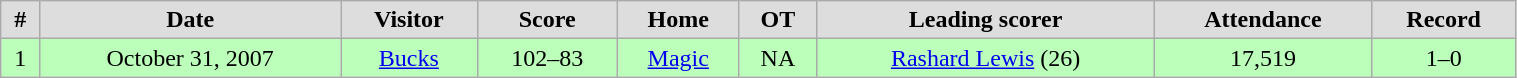<table class="wikitable" width="80%">
<tr align="center"  bgcolor="#dddddd">
<td><strong>#</strong></td>
<td><strong>Date</strong></td>
<td><strong>Visitor</strong></td>
<td><strong>Score</strong></td>
<td><strong>Home</strong></td>
<td><strong>OT</strong></td>
<td><strong>Leading scorer</strong></td>
<td><strong>Attendance</strong></td>
<td><strong>Record</strong></td>
</tr>
<tr align="center" bgcolor="#bbffbb">
<td>1</td>
<td>October 31, 2007</td>
<td><a href='#'>Bucks</a></td>
<td>102–83</td>
<td><a href='#'>Magic</a></td>
<td>NA</td>
<td><a href='#'>Rashard Lewis</a> (26)</td>
<td>17,519</td>
<td>1–0</td>
</tr>
</table>
